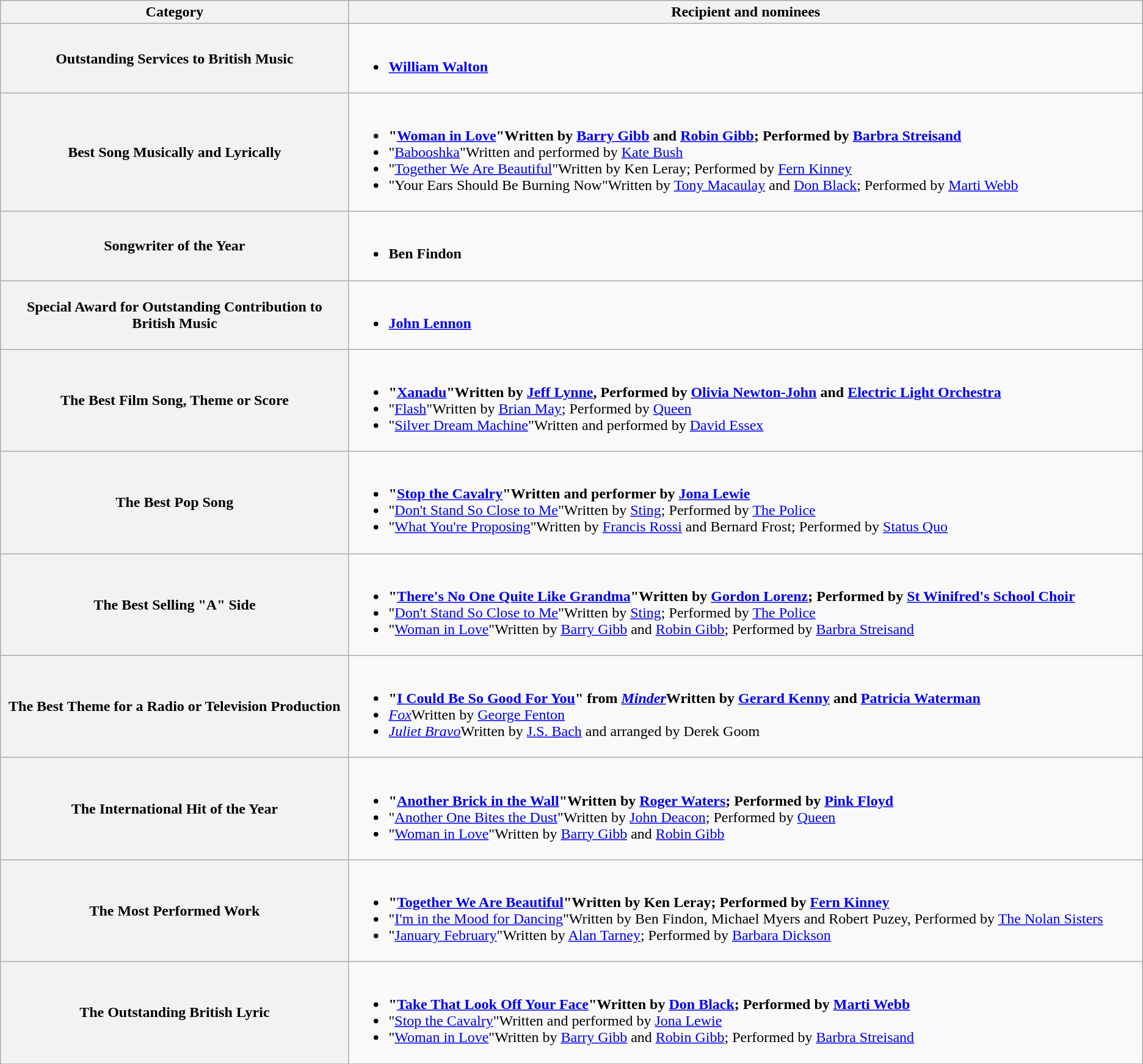<table class="wikitable">
<tr>
<th width="25%">Category</th>
<th width="57%">Recipient and nominees</th>
</tr>
<tr>
<th scope="row">Outstanding Services to British Music</th>
<td><br><ul><li><strong><a href='#'>William Walton</a></strong></li></ul></td>
</tr>
<tr>
<th scope="row">Best Song Musically and Lyrically</th>
<td><br><ul><li><strong>"<a href='#'>Woman in Love</a>"Written by <a href='#'>Barry Gibb</a> and <a href='#'>Robin Gibb</a>; Performed by <a href='#'>Barbra Streisand</a></strong></li><li>"<a href='#'>Babooshka</a>"Written and performed by <a href='#'>Kate Bush</a></li><li>"<a href='#'>Together We Are Beautiful</a>"Written by Ken Leray; Performed by <a href='#'>Fern Kinney</a></li><li>"Your Ears Should Be Burning Now"Written by <a href='#'>Tony Macaulay</a> and <a href='#'>Don Black</a>; Performed by <a href='#'>Marti Webb</a></li></ul></td>
</tr>
<tr>
<th scope="row">Songwriter of the Year</th>
<td><br><ul><li><strong>Ben Findon</strong></li></ul></td>
</tr>
<tr>
<th scope="row">Special Award for Outstanding Contribution to British Music</th>
<td><br><ul><li><strong><a href='#'>John Lennon</a></strong></li></ul></td>
</tr>
<tr>
<th scope="row">The Best Film Song, Theme or Score</th>
<td><br><ul><li><strong>"<a href='#'>Xanadu</a>"Written by <a href='#'>Jeff Lynne</a>, Performed by <a href='#'>Olivia Newton-John</a> and <a href='#'>Electric Light Orchestra</a></strong></li><li>"<a href='#'>Flash</a>"Written by <a href='#'>Brian May</a>; Performed by <a href='#'>Queen</a></li><li>"<a href='#'>Silver Dream Machine</a>"Written and performed by <a href='#'>David Essex</a></li></ul></td>
</tr>
<tr>
<th scope="row">The Best Pop Song</th>
<td><br><ul><li><strong>"<a href='#'>Stop the Cavalry</a>"Written and performer by <a href='#'>Jona Lewie</a></strong></li><li>"<a href='#'>Don't Stand So Close to Me</a>"Written by <a href='#'>Sting</a>; Performed by <a href='#'>The Police</a></li><li>"<a href='#'>What You're Proposing</a>"Written by <a href='#'>Francis Rossi</a> and Bernard Frost; Performed by <a href='#'>Status Quo</a></li></ul></td>
</tr>
<tr>
<th scope="row">The Best Selling "A" Side</th>
<td><br><ul><li><strong>"<a href='#'>There's No One Quite Like Grandma</a>"Written by <a href='#'>Gordon Lorenz</a>; Performed by <a href='#'>St Winifred's School Choir</a></strong></li><li>"<a href='#'>Don't Stand So Close to Me</a>"Written by <a href='#'>Sting</a>; Performed by <a href='#'>The Police</a></li><li>"<a href='#'>Woman in Love</a>"Written by <a href='#'>Barry Gibb</a> and <a href='#'>Robin Gibb</a>; Performed by <a href='#'>Barbra Streisand</a></li></ul></td>
</tr>
<tr>
<th scope="row">The Best Theme for a Radio or Television Production</th>
<td><br><ul><li><strong>"<a href='#'>I Could Be So Good For You</a>" from <em><a href='#'>Minder</a></em>Written by <a href='#'>Gerard Kenny</a> and <a href='#'>Patricia Waterman</a></strong></li><li><em><a href='#'>Fox</a></em>Written by <a href='#'>George Fenton</a></li><li><em><a href='#'>Juliet Bravo</a></em>Written by <a href='#'>J.S. Bach</a> and arranged by Derek Goom</li></ul></td>
</tr>
<tr>
<th scope="row">The International Hit of the Year</th>
<td><br><ul><li><strong>"<a href='#'>Another Brick in the Wall</a>"Written by <a href='#'>Roger Waters</a>; Performed by <a href='#'>Pink Floyd</a></strong></li><li>"<a href='#'>Another One Bites the Dust</a>"Written by <a href='#'>John Deacon</a>; Performed by <a href='#'>Queen</a></li><li>"<a href='#'>Woman in Love</a>"Written by <a href='#'>Barry Gibb</a> and <a href='#'>Robin Gibb</a></li></ul></td>
</tr>
<tr>
<th scope="row">The Most Performed Work</th>
<td><br><ul><li><strong>"<a href='#'>Together We Are Beautiful</a>"Written by Ken Leray; Performed by <a href='#'>Fern Kinney</a></strong></li><li>"<a href='#'>I'm in the Mood for Dancing</a>"Written by Ben Findon, Michael Myers and Robert Puzey, Performed by <a href='#'>The Nolan Sisters</a></li><li>"<a href='#'>January February</a>"Written by <a href='#'>Alan Tarney</a>; Performed by <a href='#'>Barbara Dickson</a></li></ul></td>
</tr>
<tr>
<th scope="row">The Outstanding British Lyric</th>
<td><br><ul><li><strong>"<a href='#'>Take That Look Off Your Face</a>"Written by <a href='#'>Don Black</a>; Performed by <a href='#'>Marti Webb</a></strong></li><li>"<a href='#'>Stop the Cavalry</a>"Written and performed by <a href='#'>Jona Lewie</a></li><li>"<a href='#'>Woman in Love</a>"Written by <a href='#'>Barry Gibb</a> and <a href='#'>Robin Gibb</a>; Performed by <a href='#'>Barbra Streisand</a></li></ul></td>
</tr>
<tr>
</tr>
</table>
